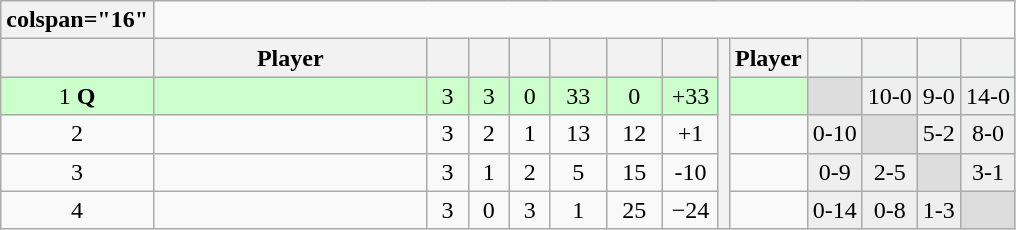<table class=wikitable style=text-align:center>
<tr>
<th>colspan="16" </th>
</tr>
<tr>
<th width=20 abbr=Position></th>
<th width=175>Player</th>
<th width=20 abbr=Played></th>
<th width=20 abbr=Won></th>
<th width=20 abbr=Lost></th>
<th width=30 abbr=Points for></th>
<th width=30 abbr=Points against></th>
<th width=30 abbr=Points difference></th>
<th rowspan="5" abbr=H2H></th>
<th>Player</th>
<th></th>
<th></th>
<th></th>
<th></th>
</tr>
<tr bgcolor=#CCFFCC>
<td>1 <strong>Q</strong></td>
<td align=left></td>
<td>3</td>
<td>3</td>
<td>0</td>
<td>33</td>
<td>0</td>
<td>+33</td>
<td></td>
<td bgcolor="#dddddd"> </td>
<td bgcolor="#efefef">10-0</td>
<td bgcolor="#efefef">9-0</td>
<td bgcolor="#efefef">14-0</td>
</tr>
<tr>
<td>2  </td>
<td align=left></td>
<td>3</td>
<td>2</td>
<td>1</td>
<td>13</td>
<td>12</td>
<td>+1</td>
<td></td>
<td bgcolor="#efefef">0-10</td>
<td bgcolor="#dddddd"> </td>
<td bgcolor="#efefef">5-2</td>
<td bgcolor="#efefef">8-0</td>
</tr>
<tr>
<td>3 </td>
<td align=left></td>
<td>3</td>
<td>1</td>
<td>2</td>
<td>5</td>
<td>15</td>
<td>-10</td>
<td></td>
<td bgcolor="#efefef">0-9</td>
<td bgcolor="#efefef">2-5</td>
<td bgcolor="#dddddd"> </td>
<td bgcolor="#efefef">3-1</td>
</tr>
<tr>
<td>4 </td>
<td align=left></td>
<td>3</td>
<td>0</td>
<td>3</td>
<td>1</td>
<td>25</td>
<td>−24</td>
<td></td>
<td bgcolor="#efefef">0-14</td>
<td bgcolor="#efefef">0-8</td>
<td bgcolor="#efefef">1-3</td>
<td bgcolor="#dddddd"> </td>
</tr>
</table>
